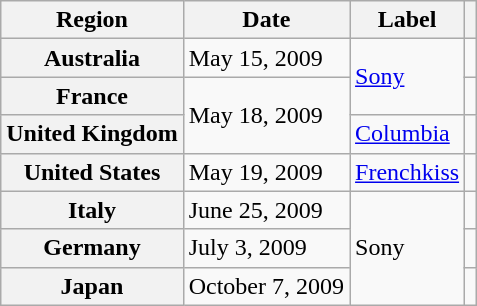<table class="wikitable plainrowheaders">
<tr>
<th scope="col">Region</th>
<th scope="col">Date</th>
<th scope="col">Label</th>
<th scope="col"></th>
</tr>
<tr>
<th scope="row">Australia</th>
<td>May 15, 2009</td>
<td rowspan="2"><a href='#'>Sony</a></td>
<td align="center"></td>
</tr>
<tr>
<th scope="row">France</th>
<td rowspan="2">May 18, 2009</td>
<td align="center"></td>
</tr>
<tr>
<th scope="row">United Kingdom</th>
<td><a href='#'>Columbia</a></td>
<td align="center"></td>
</tr>
<tr>
<th scope="row">United States</th>
<td>May 19, 2009</td>
<td><a href='#'>Frenchkiss</a></td>
<td align="center"></td>
</tr>
<tr>
<th scope="row">Italy</th>
<td>June 25, 2009</td>
<td rowspan="3">Sony</td>
<td align="center"></td>
</tr>
<tr>
<th scope="row">Germany</th>
<td>July 3, 2009</td>
<td align="center"></td>
</tr>
<tr>
<th scope="row">Japan</th>
<td>October 7, 2009</td>
<td align="center"></td>
</tr>
</table>
